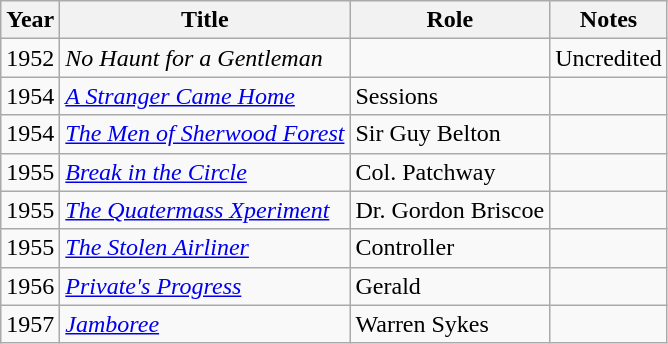<table class="wikitable">
<tr>
<th>Year</th>
<th>Title</th>
<th>Role</th>
<th>Notes</th>
</tr>
<tr>
<td>1952</td>
<td><em>No Haunt for a Gentleman</em></td>
<td></td>
<td>Uncredited</td>
</tr>
<tr>
<td>1954</td>
<td><em><a href='#'>A Stranger Came Home</a></em></td>
<td>Sessions</td>
<td></td>
</tr>
<tr>
<td>1954</td>
<td><em><a href='#'>The Men of Sherwood Forest</a></em></td>
<td>Sir Guy Belton</td>
<td></td>
</tr>
<tr>
<td>1955</td>
<td><em><a href='#'>Break in the Circle</a></em></td>
<td>Col. Patchway</td>
<td></td>
</tr>
<tr>
<td>1955</td>
<td><em><a href='#'>The Quatermass Xperiment</a></em></td>
<td>Dr. Gordon Briscoe</td>
<td></td>
</tr>
<tr>
<td>1955</td>
<td><em><a href='#'>The Stolen Airliner</a></em></td>
<td>Controller</td>
<td></td>
</tr>
<tr>
<td>1956</td>
<td><em><a href='#'>Private's Progress</a></em></td>
<td>Gerald</td>
<td></td>
</tr>
<tr>
<td>1957</td>
<td><em><a href='#'>Jamboree</a></em></td>
<td>Warren Sykes</td>
<td></td>
</tr>
</table>
